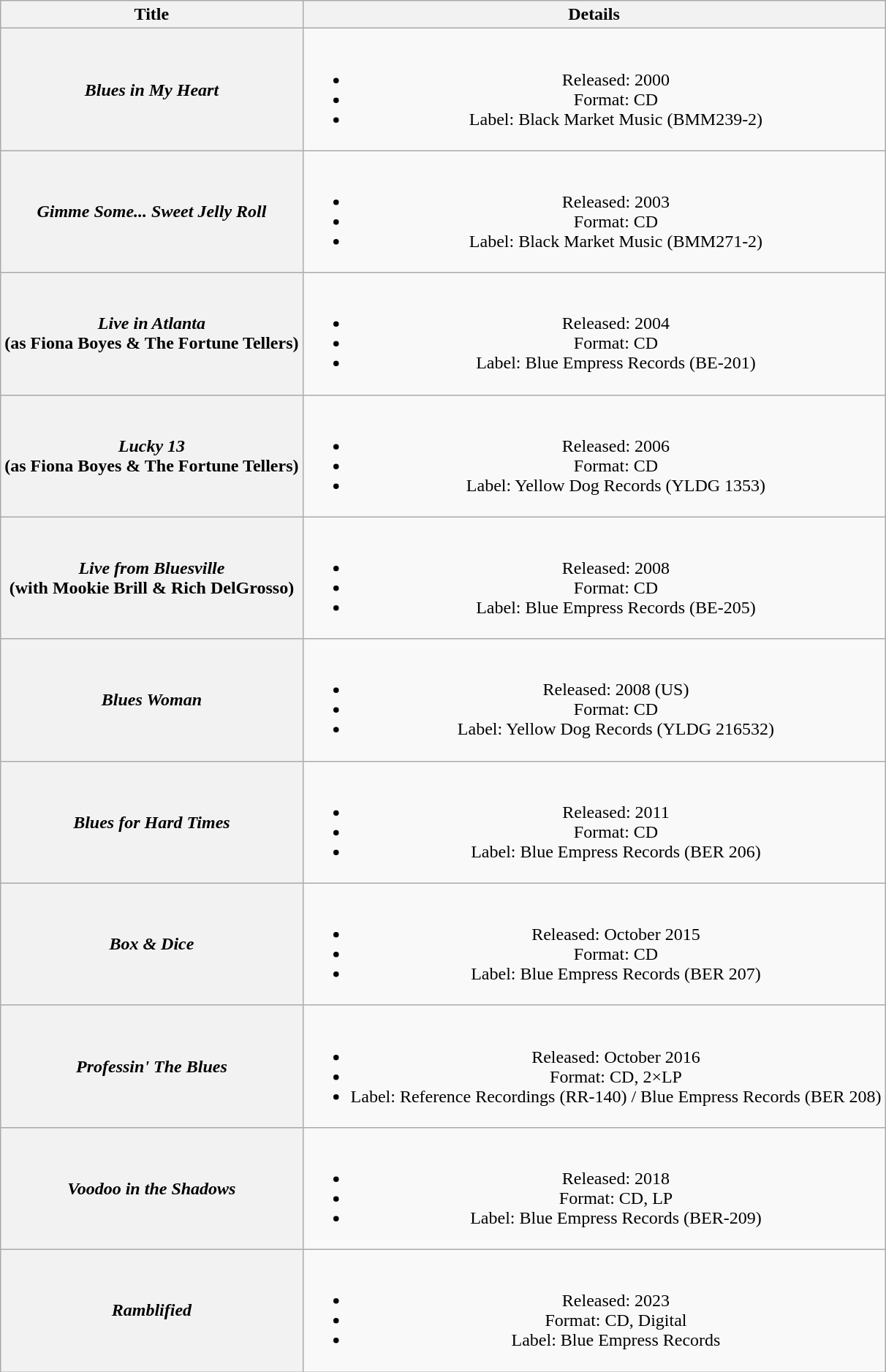<table class="wikitable plainrowheaders" style="text-align:center;" border="1">
<tr>
<th>Title</th>
<th>Details</th>
</tr>
<tr>
<th scope="row"><em>Blues in My Heart</em></th>
<td><br><ul><li>Released: 2000</li><li>Format: CD</li><li>Label: Black Market Music (BMM239-2)</li></ul></td>
</tr>
<tr>
<th scope="row"><em>Gimme Some... Sweet Jelly Roll</em></th>
<td><br><ul><li>Released: 2003</li><li>Format: CD</li><li>Label: Black Market Music (BMM271-2)</li></ul></td>
</tr>
<tr>
<th scope="row"><em>Live in Atlanta</em> <br> (as Fiona Boyes & The Fortune Tellers)</th>
<td><br><ul><li>Released: 2004</li><li>Format: CD</li><li>Label: Blue Empress Records (BE-201)</li></ul></td>
</tr>
<tr>
<th scope="row"><em>Lucky 13</em> <br> (as Fiona Boyes & The Fortune Tellers)</th>
<td><br><ul><li>Released: 2006</li><li>Format: CD</li><li>Label: Yellow Dog Records (YLDG 1353)</li></ul></td>
</tr>
<tr>
<th scope="row"><em>Live from Bluesville</em> <br> (with Mookie Brill & Rich DelGrosso)</th>
<td><br><ul><li>Released: 2008</li><li>Format: CD</li><li>Label: Blue Empress Records (BE-205)</li></ul></td>
</tr>
<tr>
<th scope="row"><em>Blues Woman</em></th>
<td><br><ul><li>Released: 2008 (US)</li><li>Format: CD</li><li>Label: Yellow Dog Records (YLDG 216532)</li></ul></td>
</tr>
<tr>
<th scope="row"><em>Blues for Hard Times</em></th>
<td><br><ul><li>Released: 2011</li><li>Format: CD</li><li>Label: Blue Empress Records (BER 206)</li></ul></td>
</tr>
<tr>
<th scope="row"><em>Box & Dice</em></th>
<td><br><ul><li>Released: October 2015</li><li>Format: CD</li><li>Label: Blue Empress Records (BER 207)</li></ul></td>
</tr>
<tr>
<th scope="row"><em>Professin' The Blues</em></th>
<td><br><ul><li>Released: October 2016</li><li>Format: CD, 2×LP</li><li>Label: Reference Recordings (RR-140) / Blue Empress Records (BER 208)</li></ul></td>
</tr>
<tr>
<th scope="row"><em>Voodoo in the Shadows</em></th>
<td><br><ul><li>Released: 2018</li><li>Format: CD, LP</li><li>Label: Blue Empress Records (BER-209)</li></ul></td>
</tr>
<tr>
<th scope="row"><em>Ramblified</em></th>
<td><br><ul><li>Released: 2023</li><li>Format: CD, Digital</li><li>Label: Blue Empress Records</li></ul></td>
</tr>
</table>
